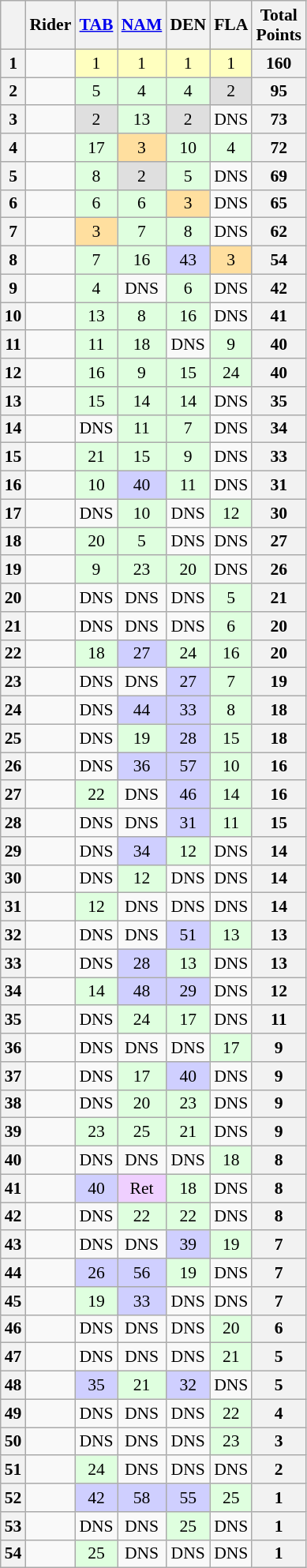<table class="wikitable" style="font-size: 90%; text-align:center">
<tr style="vertical-align:middle;">
<th style="vertical-align:middle"></th>
<th style="vertical-align:middle;background">Rider</th>
<th><a href='#'>TAB</a><br></th>
<th><a href='#'>NAM</a><br></th>
<th>DEN<br></th>
<th>FLA<br></th>
<th style="vertical-align:middle">Total<br>Points</th>
</tr>
<tr>
<th>1</th>
<td style="text-align:left"></td>
<td style="background-color:#ffffbf">1</td>
<td style="background-color:#ffffbf">1</td>
<td style="background-color:#ffffbf">1</td>
<td style="background-color:#ffffbf">1</td>
<th>160</th>
</tr>
<tr>
<th>2</th>
<td style="text-align:left"></td>
<td style="background-color:#dfffdf">5</td>
<td style="background-color:#dfffdf">4</td>
<td style="background-color:#dfffdf">4</td>
<td style="background-color:#dfdfdf">2</td>
<th>95</th>
</tr>
<tr>
<th>3</th>
<td style="text-align:left"></td>
<td style="background-color:#dfdfdf">2</td>
<td style="background-color:#dfffdf">13</td>
<td style="background-color:#dfdfdf">2</td>
<td>DNS</td>
<th>73</th>
</tr>
<tr>
<th>4</th>
<td style="text-align:left"></td>
<td style="background-color:#dfffdf">17</td>
<td style="background-color:#ffdf9f">3</td>
<td style="background-color:#dfffdf">10</td>
<td style="background-color:#dfffdf">4</td>
<th>72</th>
</tr>
<tr>
<th>5</th>
<td style="text-align:left"></td>
<td style="background-color:#dfffdf">8</td>
<td style="background-color:#dfdfdf">2</td>
<td style="background-color:#dfffdf">5</td>
<td>DNS</td>
<th>69</th>
</tr>
<tr>
<th>6</th>
<td style="text-align:left"></td>
<td style="background-color:#dfffdf">6</td>
<td style="background-color:#dfffdf">6</td>
<td style="background-color:#ffdf9f">3</td>
<td>DNS</td>
<th>65</th>
</tr>
<tr>
<th>7</th>
<td style="text-align:left"></td>
<td style="background-color:#ffdf9f">3</td>
<td style="background-color:#dfffdf">7</td>
<td style="background-color:#dfffdf">8</td>
<td>DNS</td>
<th>62</th>
</tr>
<tr>
<th>8</th>
<td style="text-align:left"></td>
<td style="background-color:#dfffdf">7</td>
<td style="background-color:#dfffdf">16</td>
<td style="background-color:#CFCFFF">43</td>
<td style="background-color:#ffdf9f">3</td>
<th>54</th>
</tr>
<tr>
<th>9</th>
<td style="text-align:left"></td>
<td style="background-color:#dfffdf">4</td>
<td>DNS</td>
<td style="background-color:#dfffdf">6</td>
<td>DNS</td>
<th>42</th>
</tr>
<tr>
<th>10</th>
<td style="text-align:left"></td>
<td style="background-color:#dfffdf">13</td>
<td style="background-color:#dfffdf">8</td>
<td style="background-color:#dfffdf">16</td>
<td>DNS</td>
<th>41</th>
</tr>
<tr>
<th>11</th>
<td style="text-align:left"></td>
<td style="background-color:#dfffdf">11</td>
<td style="background-color:#dfffdf">18</td>
<td>DNS</td>
<td style="background-color:#dfffdf">9</td>
<th>40</th>
</tr>
<tr>
<th>12</th>
<td style="text-align:left"></td>
<td style="background-color:#dfffdf">16</td>
<td style="background-color:#dfffdf">9</td>
<td style="background-color:#dfffdf">15</td>
<td style="background-color:#dfffdf">24</td>
<th>40</th>
</tr>
<tr>
<th>13</th>
<td style="text-align:left"></td>
<td style="background-color:#dfffdf">15</td>
<td style="background-color:#dfffdf">14</td>
<td style="background-color:#dfffdf">14</td>
<td>DNS</td>
<th>35</th>
</tr>
<tr>
<th>14</th>
<td style="text-align:left"></td>
<td>DNS</td>
<td style="background-color:#dfffdf">11</td>
<td style="background-color:#dfffdf">7</td>
<td>DNS</td>
<th>34</th>
</tr>
<tr>
<th>15</th>
<td style="text-align:left"></td>
<td style="background-color:#dfffdf">21</td>
<td style="background-color:#dfffdf">15</td>
<td style="background-color:#dfffdf">9</td>
<td>DNS</td>
<th>33</th>
</tr>
<tr>
<th>16</th>
<td style="text-align:left"></td>
<td style="background-color:#dfffdf">10</td>
<td style="background-color:#CFCFFF">40</td>
<td style="background-color:#dfffdf">11</td>
<td>DNS</td>
<th>31</th>
</tr>
<tr>
<th>17</th>
<td style="text-align:left"></td>
<td>DNS</td>
<td style="background-color:#dfffdf">10</td>
<td>DNS</td>
<td style="background-color:#dfffdf">12</td>
<th>30</th>
</tr>
<tr>
<th>18</th>
<td style="text-align:left"></td>
<td style="background-color:#dfffdf">20</td>
<td style="background-color:#dfffdf">5</td>
<td>DNS</td>
<td>DNS</td>
<th>27</th>
</tr>
<tr>
<th>19</th>
<td style="text-align:left"></td>
<td style="background-color:#dfffdf">9</td>
<td style="background-color:#dfffdf">23</td>
<td style="background-color:#dfffdf">20</td>
<td>DNS</td>
<th>26</th>
</tr>
<tr>
<th>20</th>
<td style="text-align:left"></td>
<td>DNS</td>
<td>DNS</td>
<td>DNS</td>
<td style="background-color:#dfffdf">5</td>
<th>21</th>
</tr>
<tr>
<th>21</th>
<td style="text-align:left"></td>
<td>DNS</td>
<td>DNS</td>
<td>DNS</td>
<td style="background-color:#dfffdf">6</td>
<th>20</th>
</tr>
<tr>
<th>22</th>
<td style="text-align:left"></td>
<td style="background-color:#dfffdf">18</td>
<td style="background-color:#CFCFFF">27</td>
<td style="background-color:#dfffdf">24</td>
<td style="background-color:#dfffdf">16</td>
<th>20</th>
</tr>
<tr>
<th>23</th>
<td style="text-align:left"></td>
<td>DNS</td>
<td>DNS</td>
<td style="background-color:#CFCFFF">27</td>
<td style="background-color:#dfffdf">7</td>
<th>19</th>
</tr>
<tr>
<th>24</th>
<td style="text-align:left"></td>
<td>DNS</td>
<td style="background-color:#CFCFFF">44</td>
<td style="background-color:#CFCFFF">33</td>
<td style="background-color:#dfffdf">8</td>
<th>18</th>
</tr>
<tr>
<th>25</th>
<td style="text-align:left"></td>
<td>DNS</td>
<td style="background-color:#dfffdf">19</td>
<td style="background-color:#CFCFFF">28</td>
<td style="background-color:#dfffdf">15</td>
<th>18</th>
</tr>
<tr>
<th>26</th>
<td style="text-align:left"></td>
<td>DNS</td>
<td style="background-color:#CFCFFF">36</td>
<td style="background-color:#CFCFFF">57</td>
<td style="background-color:#dfffdf">10</td>
<th>16</th>
</tr>
<tr>
<th>27</th>
<td style="text-align:left"></td>
<td style="background-color:#dfffdf">22</td>
<td>DNS</td>
<td style="background-color:#CFCFFF">46</td>
<td style="background-color:#dfffdf">14</td>
<th>16</th>
</tr>
<tr>
<th>28</th>
<td style="text-align:left"></td>
<td>DNS</td>
<td>DNS</td>
<td style="background-color:#CFCFFF">31</td>
<td style="background-color:#dfffdf">11</td>
<th>15</th>
</tr>
<tr>
<th>29</th>
<td style="text-align:left"></td>
<td>DNS</td>
<td style="background-color:#CFCFFF">34</td>
<td style="background-color:#dfffdf">12</td>
<td>DNS</td>
<th>14</th>
</tr>
<tr>
<th>30</th>
<td style="text-align:left"></td>
<td>DNS</td>
<td style="background-color:#dfffdf">12</td>
<td>DNS</td>
<td>DNS</td>
<th>14</th>
</tr>
<tr>
<th>31</th>
<td style="text-align:left"></td>
<td style="background-color:#dfffdf">12</td>
<td>DNS</td>
<td>DNS</td>
<td>DNS</td>
<th>14</th>
</tr>
<tr>
<th>32</th>
<td style="text-align:left"></td>
<td>DNS</td>
<td>DNS</td>
<td style="background-color:#CFCFFF">51</td>
<td style="background-color:#dfffdf">13</td>
<th>13</th>
</tr>
<tr>
<th>33</th>
<td style="text-align:left"></td>
<td>DNS</td>
<td style="background-color:#CFCFFF">28</td>
<td style="background-color:#dfffdf">13</td>
<td>DNS</td>
<th>13</th>
</tr>
<tr>
<th>34</th>
<td style="text-align:left"></td>
<td style="background-color:#dfffdf">14</td>
<td style="background-color:#CFCFFF">48</td>
<td style="background-color:#CFCFFF">29</td>
<td>DNS</td>
<th>12</th>
</tr>
<tr>
<th>35</th>
<td style="text-align:left"></td>
<td>DNS</td>
<td style="background-color:#dfffdf">24</td>
<td style="background-color:#dfffdf">17</td>
<td>DNS</td>
<th>11</th>
</tr>
<tr>
<th>36</th>
<td style="text-align:left"></td>
<td>DNS</td>
<td>DNS</td>
<td>DNS</td>
<td style="background-color:#dfffdf">17</td>
<th>9</th>
</tr>
<tr>
<th>37</th>
<td style="text-align:left"></td>
<td>DNS</td>
<td style="background-color:#dfffdf">17</td>
<td style="background-color:#CFCFFF">40</td>
<td>DNS</td>
<th>9</th>
</tr>
<tr>
<th>38</th>
<td style="text-align:left"></td>
<td>DNS</td>
<td style="background-color:#dfffdf">20</td>
<td style="background-color:#dfffdf">23</td>
<td>DNS</td>
<th>9</th>
</tr>
<tr>
<th>39</th>
<td style="text-align:left"></td>
<td style="background-color:#dfffdf">23</td>
<td style="background-color:#dfffdf">25</td>
<td style="background-color:#dfffdf">21</td>
<td>DNS</td>
<th>9</th>
</tr>
<tr>
<th>40</th>
<td style="text-align:left"></td>
<td>DNS</td>
<td>DNS</td>
<td>DNS</td>
<td style="background-color:#dfffdf">18</td>
<th>8</th>
</tr>
<tr>
<th>41</th>
<td style="text-align:left"></td>
<td style="background-color:#CFCFFF">40</td>
<td style="background-color:#efcfff">Ret</td>
<td style="background-color:#dfffdf">18</td>
<td>DNS</td>
<th>8</th>
</tr>
<tr>
<th>42</th>
<td style="text-align:left"></td>
<td>DNS</td>
<td style="background-color:#dfffdf">22</td>
<td style="background-color:#dfffdf">22</td>
<td>DNS</td>
<th>8</th>
</tr>
<tr>
<th>43</th>
<td style="text-align:left"></td>
<td>DNS</td>
<td>DNS</td>
<td style="background-color:#CFCFFF">39</td>
<td style="background-color:#dfffdf">19</td>
<th>7</th>
</tr>
<tr>
<th>44</th>
<td style="text-align:left"></td>
<td style="background-color:#CFCFFF">26</td>
<td style="background-color:#CFCFFF">56</td>
<td style="background-color:#dfffdf">19</td>
<td>DNS</td>
<th>7</th>
</tr>
<tr>
<th>45</th>
<td style="text-align:left"></td>
<td style="background-color:#dfffdf">19</td>
<td style="background-color:#CFCFFF">33</td>
<td>DNS</td>
<td>DNS</td>
<th>7</th>
</tr>
<tr>
<th>46</th>
<td style="text-align:left"></td>
<td>DNS</td>
<td>DNS</td>
<td>DNS</td>
<td style="background-color:#dfffdf">20</td>
<th>6</th>
</tr>
<tr>
<th>47</th>
<td style="text-align:left"></td>
<td>DNS</td>
<td>DNS</td>
<td>DNS</td>
<td style="background-color:#dfffdf">21</td>
<th>5</th>
</tr>
<tr>
<th>48</th>
<td style="text-align:left"></td>
<td style="background-color:#CFCFFF">35</td>
<td style="background-color:#dfffdf">21</td>
<td style="background-color:#CFCFFF">32</td>
<td>DNS</td>
<th>5</th>
</tr>
<tr>
<th>49</th>
<td style="text-align:left"></td>
<td>DNS</td>
<td>DNS</td>
<td>DNS</td>
<td style="background-color:#dfffdf">22</td>
<th>4</th>
</tr>
<tr>
<th>50</th>
<td style="text-align:left"></td>
<td>DNS</td>
<td>DNS</td>
<td>DNS</td>
<td style="background-color:#dfffdf">23</td>
<th>3</th>
</tr>
<tr>
<th>51</th>
<td style="text-align:left"></td>
<td style="background-color:#dfffdf">24</td>
<td>DNS</td>
<td>DNS</td>
<td>DNS</td>
<th>2</th>
</tr>
<tr>
<th>52</th>
<td style="text-align:left"></td>
<td style="background-color:#CFCFFF">42</td>
<td style="background-color:#CFCFFF">58</td>
<td style="background-color:#CFCFFF">55</td>
<td style="background-color:#dfffdf">25</td>
<th>1</th>
</tr>
<tr>
<th>53</th>
<td style="text-align:left"></td>
<td>DNS</td>
<td>DNS</td>
<td style="background-color:#dfffdf">25</td>
<td>DNS</td>
<th>1</th>
</tr>
<tr>
<th>54</th>
<td style="text-align:left"></td>
<td style="background-color:#dfffdf">25</td>
<td>DNS</td>
<td>DNS</td>
<td>DNS</td>
<th>1</th>
</tr>
</table>
